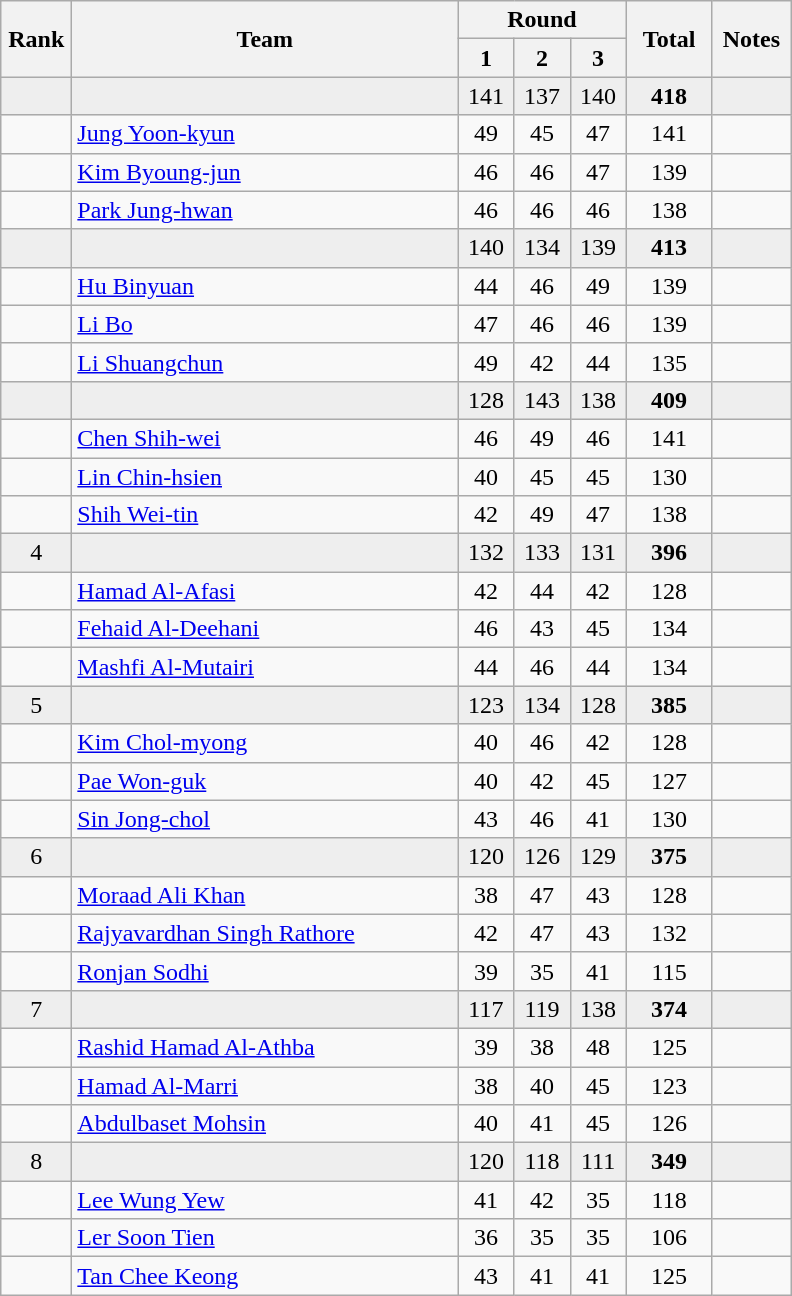<table class="wikitable" style="text-align:center">
<tr>
<th rowspan=2 width=40>Rank</th>
<th rowspan=2 width=250>Team</th>
<th colspan=3>Round</th>
<th rowspan=2 width=50>Total</th>
<th rowspan=2 width=45>Notes</th>
</tr>
<tr>
<th width=30>1</th>
<th width=30>2</th>
<th width=30>3</th>
</tr>
<tr bgcolor=eeeeee>
<td></td>
<td align=left></td>
<td>141</td>
<td>137</td>
<td>140</td>
<td><strong>418</strong></td>
<td></td>
</tr>
<tr>
<td></td>
<td align=left><a href='#'>Jung Yoon-kyun</a></td>
<td>49</td>
<td>45</td>
<td>47</td>
<td>141</td>
<td></td>
</tr>
<tr>
<td></td>
<td align=left><a href='#'>Kim Byoung-jun</a></td>
<td>46</td>
<td>46</td>
<td>47</td>
<td>139</td>
<td></td>
</tr>
<tr>
<td></td>
<td align=left><a href='#'>Park Jung-hwan</a></td>
<td>46</td>
<td>46</td>
<td>46</td>
<td>138</td>
<td></td>
</tr>
<tr bgcolor=eeeeee>
<td></td>
<td align=left></td>
<td>140</td>
<td>134</td>
<td>139</td>
<td><strong>413</strong></td>
<td></td>
</tr>
<tr>
<td></td>
<td align=left><a href='#'>Hu Binyuan</a></td>
<td>44</td>
<td>46</td>
<td>49</td>
<td>139</td>
<td></td>
</tr>
<tr>
<td></td>
<td align=left><a href='#'>Li Bo</a></td>
<td>47</td>
<td>46</td>
<td>46</td>
<td>139</td>
<td></td>
</tr>
<tr>
<td></td>
<td align=left><a href='#'>Li Shuangchun</a></td>
<td>49</td>
<td>42</td>
<td>44</td>
<td>135</td>
<td></td>
</tr>
<tr bgcolor=eeeeee>
<td></td>
<td align=left></td>
<td>128</td>
<td>143</td>
<td>138</td>
<td><strong>409</strong></td>
<td></td>
</tr>
<tr>
<td></td>
<td align=left><a href='#'>Chen Shih-wei</a></td>
<td>46</td>
<td>49</td>
<td>46</td>
<td>141</td>
<td></td>
</tr>
<tr>
<td></td>
<td align=left><a href='#'>Lin Chin-hsien</a></td>
<td>40</td>
<td>45</td>
<td>45</td>
<td>130</td>
<td></td>
</tr>
<tr>
<td></td>
<td align=left><a href='#'>Shih Wei-tin</a></td>
<td>42</td>
<td>49</td>
<td>47</td>
<td>138</td>
<td></td>
</tr>
<tr bgcolor=eeeeee>
<td>4</td>
<td align=left></td>
<td>132</td>
<td>133</td>
<td>131</td>
<td><strong>396</strong></td>
<td></td>
</tr>
<tr>
<td></td>
<td align=left><a href='#'>Hamad Al-Afasi</a></td>
<td>42</td>
<td>44</td>
<td>42</td>
<td>128</td>
<td></td>
</tr>
<tr>
<td></td>
<td align=left><a href='#'>Fehaid Al-Deehani</a></td>
<td>46</td>
<td>43</td>
<td>45</td>
<td>134</td>
<td></td>
</tr>
<tr>
<td></td>
<td align=left><a href='#'>Mashfi Al-Mutairi</a></td>
<td>44</td>
<td>46</td>
<td>44</td>
<td>134</td>
<td></td>
</tr>
<tr bgcolor=eeeeee>
<td>5</td>
<td align=left></td>
<td>123</td>
<td>134</td>
<td>128</td>
<td><strong>385</strong></td>
<td></td>
</tr>
<tr>
<td></td>
<td align=left><a href='#'>Kim Chol-myong</a></td>
<td>40</td>
<td>46</td>
<td>42</td>
<td>128</td>
<td></td>
</tr>
<tr>
<td></td>
<td align=left><a href='#'>Pae Won-guk</a></td>
<td>40</td>
<td>42</td>
<td>45</td>
<td>127</td>
<td></td>
</tr>
<tr>
<td></td>
<td align=left><a href='#'>Sin Jong-chol</a></td>
<td>43</td>
<td>46</td>
<td>41</td>
<td>130</td>
<td></td>
</tr>
<tr bgcolor=eeeeee>
<td>6</td>
<td align=left></td>
<td>120</td>
<td>126</td>
<td>129</td>
<td><strong>375</strong></td>
<td></td>
</tr>
<tr>
<td></td>
<td align=left><a href='#'>Moraad Ali Khan</a></td>
<td>38</td>
<td>47</td>
<td>43</td>
<td>128</td>
<td></td>
</tr>
<tr>
<td></td>
<td align=left><a href='#'>Rajyavardhan Singh Rathore</a></td>
<td>42</td>
<td>47</td>
<td>43</td>
<td>132</td>
<td></td>
</tr>
<tr>
<td></td>
<td align=left><a href='#'>Ronjan Sodhi</a></td>
<td>39</td>
<td>35</td>
<td>41</td>
<td>115</td>
<td></td>
</tr>
<tr bgcolor=eeeeee>
<td>7</td>
<td align=left></td>
<td>117</td>
<td>119</td>
<td>138</td>
<td><strong>374</strong></td>
<td></td>
</tr>
<tr>
<td></td>
<td align=left><a href='#'>Rashid Hamad Al-Athba</a></td>
<td>39</td>
<td>38</td>
<td>48</td>
<td>125</td>
<td></td>
</tr>
<tr>
<td></td>
<td align=left><a href='#'>Hamad Al-Marri</a></td>
<td>38</td>
<td>40</td>
<td>45</td>
<td>123</td>
<td></td>
</tr>
<tr>
<td></td>
<td align=left><a href='#'>Abdulbaset Mohsin</a></td>
<td>40</td>
<td>41</td>
<td>45</td>
<td>126</td>
<td></td>
</tr>
<tr bgcolor=eeeeee>
<td>8</td>
<td align=left></td>
<td>120</td>
<td>118</td>
<td>111</td>
<td><strong>349</strong></td>
<td></td>
</tr>
<tr>
<td></td>
<td align=left><a href='#'>Lee Wung Yew</a></td>
<td>41</td>
<td>42</td>
<td>35</td>
<td>118</td>
<td></td>
</tr>
<tr>
<td></td>
<td align=left><a href='#'>Ler Soon Tien</a></td>
<td>36</td>
<td>35</td>
<td>35</td>
<td>106</td>
<td></td>
</tr>
<tr>
<td></td>
<td align=left><a href='#'>Tan Chee Keong</a></td>
<td>43</td>
<td>41</td>
<td>41</td>
<td>125</td>
<td></td>
</tr>
</table>
